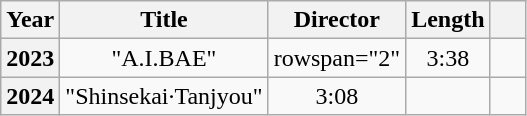<table class="wikitable plainrowheaders" style="text-align:center">
<tr>
<th scope="col">Year</th>
<th scope="col">Title</th>
<th scope="col">Director</th>
<th scope="col">Length</th>
<th scope="col" style="width:1em;"></th>
</tr>
<tr>
<th scope="row">2023</th>
<td>"A.I.BAE"</td>
<td>rowspan="2" </td>
<td>3:38</td>
<td style="text-align:center"></td>
</tr>
<tr>
<th scope="row">2024</th>
<td>"Shinsekai·Tanjyou"</td>
<td>3:08</td>
<td style="text-align:center"></td>
</tr>
</table>
